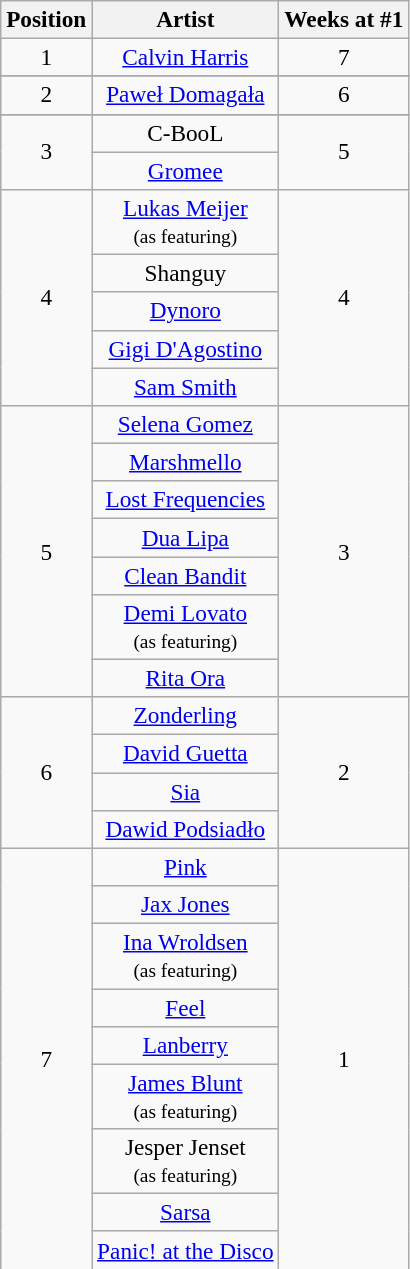<table class="wikitable" style="font-size:97%;">
<tr>
<th>Position</th>
<th>Artist</th>
<th>Weeks at #1</th>
</tr>
<tr style="text-align:center;">
<td>1</td>
<td style="text-align:center;"><a href='#'>Calvin Harris</a></td>
<td style="text-align:center;">7</td>
</tr>
<tr>
</tr>
<tr style="text-align:center;">
<td>2</td>
<td style="text-align:center;"><a href='#'>Paweł Domagała</a></td>
<td style="text-align:center;">6</td>
</tr>
<tr>
</tr>
<tr style="text-align:center;">
<td rowspan="2">3</td>
<td style="text-align:center;">C-BooL</td>
<td style="text-align:center;" rowspan="2">5</td>
</tr>
<tr>
<td style="text-align:center;"><a href='#'>Gromee</a></td>
</tr>
<tr style="text-align:center;">
<td rowspan="5">4</td>
<td style="text-align:center;"><a href='#'>Lukas Meijer</a><br><small>(as featuring)</small></td>
<td style="text-align:center;" rowspan="5">4</td>
</tr>
<tr>
<td style="text-align:center;">Shanguy</td>
</tr>
<tr>
<td style="text-align:center;"><a href='#'>Dynoro</a></td>
</tr>
<tr>
<td style="text-align:center;"><a href='#'>Gigi D'Agostino</a></td>
</tr>
<tr>
<td style="text-align:center;"><a href='#'>Sam Smith</a></td>
</tr>
<tr style="text-align:center;">
<td rowspan="7">5</td>
<td style="text-align:center;"><a href='#'>Selena Gomez</a></td>
<td style="text-align:center;" rowspan="7">3</td>
</tr>
<tr>
<td style="text-align:center;"><a href='#'>Marshmello</a></td>
</tr>
<tr>
<td style="text-align:center;"><a href='#'>Lost Frequencies</a></td>
</tr>
<tr>
<td style="text-align:center;"><a href='#'>Dua Lipa</a></td>
</tr>
<tr>
<td style="text-align:center;"><a href='#'>Clean Bandit</a></td>
</tr>
<tr>
<td style="text-align:center;"><a href='#'>Demi Lovato</a><br><small>(as featuring)</small></td>
</tr>
<tr>
<td style="text-align:center;"><a href='#'>Rita Ora</a></td>
</tr>
<tr style="text-align:center;">
<td rowspan="4">6</td>
<td style="text-align:center;"><a href='#'>Zonderling</a></td>
<td style="text-align:center;" rowspan="4">2</td>
</tr>
<tr>
<td style="text-align:center;"><a href='#'>David Guetta</a></td>
</tr>
<tr>
<td style="text-align:center;"><a href='#'>Sia</a></td>
</tr>
<tr>
<td style="text-align:center;"><a href='#'>Dawid Podsiadło</a></td>
</tr>
<tr style="text-align:center;">
<td rowspan="9">7</td>
<td style="text-align:center;"><a href='#'>Pink</a></td>
<td style="text-align:center;" rowspan="9">1</td>
</tr>
<tr>
<td style="text-align:center;"><a href='#'>Jax Jones</a></td>
</tr>
<tr>
<td style="text-align:center;"><a href='#'>Ina Wroldsen</a><br><small>(as featuring)</small></td>
</tr>
<tr>
<td style="text-align:center;"><a href='#'>Feel</a></td>
</tr>
<tr>
<td style="text-align:center;"><a href='#'>Lanberry</a></td>
</tr>
<tr>
<td style="text-align:center;"><a href='#'>James Blunt</a><br><small>(as featuring)</small></td>
</tr>
<tr>
<td style="text-align:center;">Jesper Jenset<br><small>(as featuring)</small></td>
</tr>
<tr>
<td style="text-align:center;"><a href='#'>Sarsa</a></td>
</tr>
<tr>
<td style="text-align:center;"><a href='#'>Panic! at the Disco</a></td>
</tr>
</table>
